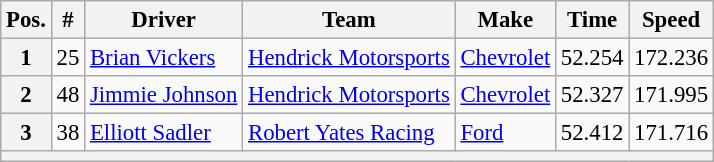<table class="wikitable" style="font-size:95%">
<tr>
<th>Pos.</th>
<th>#</th>
<th>Driver</th>
<th>Team</th>
<th>Make</th>
<th>Time</th>
<th>Speed</th>
</tr>
<tr>
<th>1</th>
<td>25</td>
<td><a href='#'>Brian Vickers</a></td>
<td><a href='#'>Hendrick Motorsports</a></td>
<td><a href='#'>Chevrolet</a></td>
<td>52.254</td>
<td>172.236</td>
</tr>
<tr>
<th>2</th>
<td>48</td>
<td><a href='#'>Jimmie Johnson</a></td>
<td><a href='#'>Hendrick Motorsports</a></td>
<td><a href='#'>Chevrolet</a></td>
<td>52.327</td>
<td>171.995</td>
</tr>
<tr>
<th>3</th>
<td>38</td>
<td><a href='#'>Elliott Sadler</a></td>
<td><a href='#'>Robert Yates Racing</a></td>
<td><a href='#'>Ford</a></td>
<td>52.412</td>
<td>171.716</td>
</tr>
<tr>
<th colspan="7"></th>
</tr>
</table>
